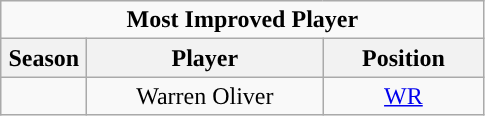<table class="wikitable sortable" style="text-align:center">
<tr>
<td colspan="4"><strong>Most Improved Player</strong></td>
</tr>
<tr>
<th style="width:50px; ">Season</th>
<th style="width:150px; ">Player</th>
<th style="width:100px; ">Position</th>
</tr>
<tr>
<td></td>
<td>Warren Oliver</td>
<td><a href='#'>WR</a></td>
</tr>
</table>
